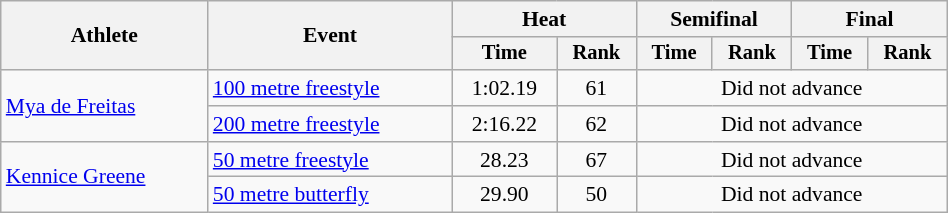<table class="wikitable" style="text-align:center; font-size:90%; width:50%;">
<tr>
<th rowspan="2">Athlete</th>
<th rowspan="2">Event</th>
<th colspan="2">Heat</th>
<th colspan="2">Semifinal</th>
<th colspan="2">Final</th>
</tr>
<tr style="font-size:95%">
<th>Time</th>
<th>Rank</th>
<th>Time</th>
<th>Rank</th>
<th>Time</th>
<th>Rank</th>
</tr>
<tr>
<td align=left rowspan=2><a href='#'>Mya de Freitas</a></td>
<td align=left><a href='#'>100 metre freestyle</a></td>
<td>1:02.19</td>
<td>61</td>
<td colspan=4>Did not advance</td>
</tr>
<tr>
<td align=left><a href='#'>200 metre freestyle</a></td>
<td>2:16.22</td>
<td>62</td>
<td colspan=4>Did not advance</td>
</tr>
<tr>
<td align=left rowspan=2><a href='#'>Kennice Greene</a></td>
<td align=left><a href='#'>50 metre freestyle</a></td>
<td>28.23</td>
<td>67</td>
<td colspan=4>Did not advance</td>
</tr>
<tr>
<td align=left><a href='#'>50 metre butterfly</a></td>
<td>29.90</td>
<td>50</td>
<td colspan=4>Did not advance</td>
</tr>
</table>
